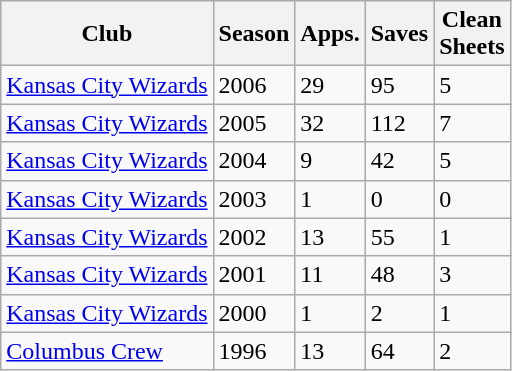<table class="wikitable">
<tr>
<th>Club</th>
<th>Season</th>
<th>Apps.</th>
<th>Saves</th>
<th>Clean<br>Sheets</th>
</tr>
<tr>
<td><a href='#'>Kansas City Wizards</a></td>
<td>2006</td>
<td>29</td>
<td>95</td>
<td>5</td>
</tr>
<tr>
<td><a href='#'>Kansas City Wizards</a></td>
<td>2005</td>
<td>32</td>
<td>112</td>
<td>7</td>
</tr>
<tr>
<td><a href='#'>Kansas City Wizards</a></td>
<td>2004</td>
<td>9</td>
<td>42</td>
<td>5</td>
</tr>
<tr>
<td><a href='#'>Kansas City Wizards</a></td>
<td>2003</td>
<td>1</td>
<td>0</td>
<td>0</td>
</tr>
<tr>
<td><a href='#'>Kansas City Wizards</a></td>
<td>2002</td>
<td>13</td>
<td>55</td>
<td>1</td>
</tr>
<tr>
<td><a href='#'>Kansas City Wizards</a></td>
<td>2001</td>
<td>11</td>
<td>48</td>
<td>3</td>
</tr>
<tr>
<td><a href='#'>Kansas City Wizards</a></td>
<td>2000</td>
<td>1</td>
<td>2</td>
<td>1</td>
</tr>
<tr>
<td><a href='#'>Columbus Crew</a></td>
<td>1996</td>
<td>13</td>
<td>64</td>
<td>2</td>
</tr>
</table>
